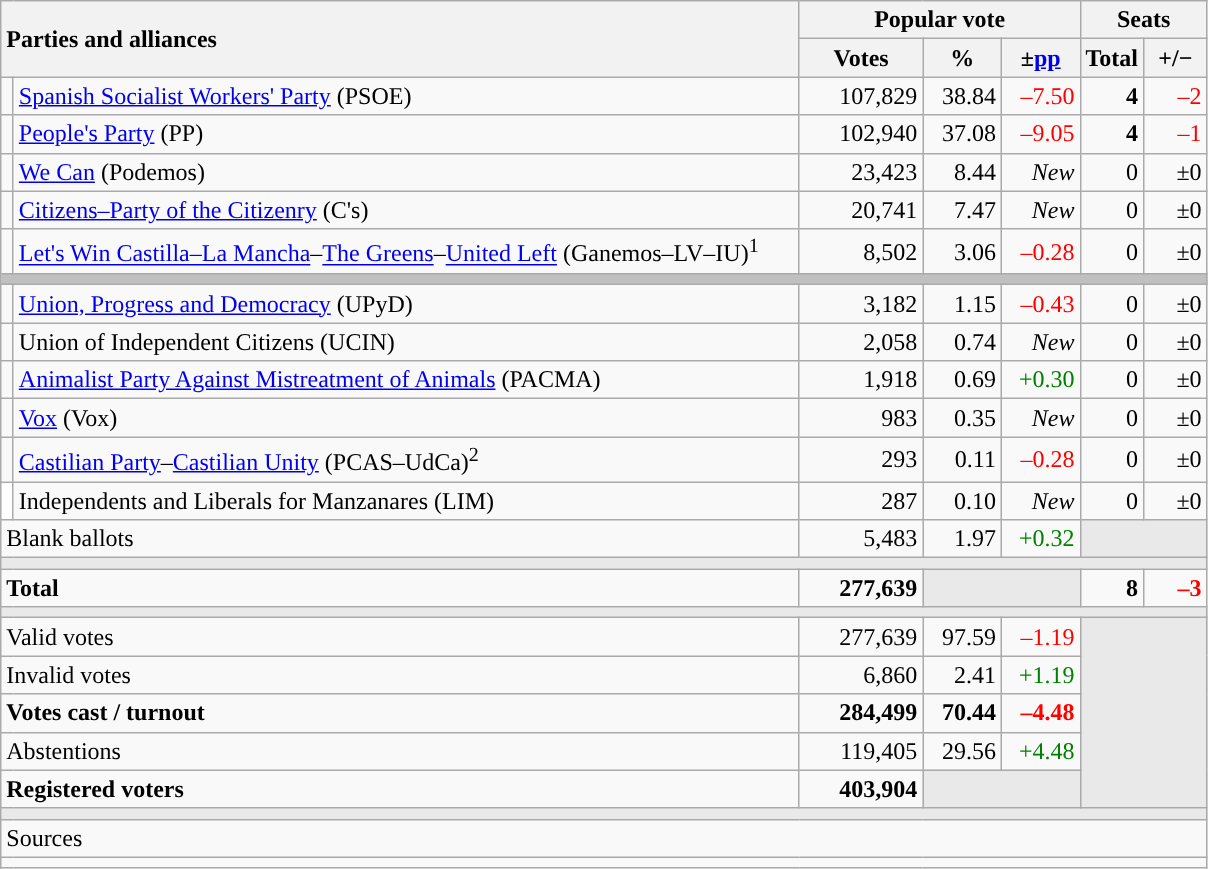<table class="wikitable" style="text-align:right;">
<tr>
<th style="text-align:left;" rowspan="2" colspan="2" width="525">Parties and alliances</th>
<th colspan="3">Popular vote</th>
<th colspan="2">Seats</th>
</tr>
<tr>
<th width="75">Votes</th>
<th width="45">%</th>
<th width="45">±<a href='#'>pp</a></th>
<th width="35">Total</th>
<th width="35">+/−</th>
</tr>
<tr>
<td width="1" style="color:inherit;background:"></td>
<td align="left"><a href='#'>Spanish Socialist Workers' Party</a> (PSOE)</td>
<td>107,829</td>
<td>38.84</td>
<td style="color:red;">–7.50</td>
<td><strong>4</strong></td>
<td style="color:red;">–2</td>
</tr>
<tr>
<td style="color:inherit;background:"></td>
<td align="left"><a href='#'>People's Party</a> (PP)</td>
<td>102,940</td>
<td>37.08</td>
<td style="color:red;">–9.05</td>
<td><strong>4</strong></td>
<td style="color:red;">–1</td>
</tr>
<tr>
<td style="color:inherit;background:"></td>
<td align="left"><a href='#'>We Can</a> (Podemos)</td>
<td>23,423</td>
<td>8.44</td>
<td><em>New</em></td>
<td>0</td>
<td>±0</td>
</tr>
<tr>
<td style="color:inherit;background:"></td>
<td align="left"><a href='#'>Citizens–Party of the Citizenry</a> (C's)</td>
<td>20,741</td>
<td>7.47</td>
<td><em>New</em></td>
<td>0</td>
<td>±0</td>
</tr>
<tr>
<td style="color:inherit;background:"></td>
<td align="left"><a href='#'>Let's Win Castilla–La Mancha</a>–<a href='#'>The Greens</a>–<a href='#'>United Left</a> (Ganemos–LV–IU)<sup>1</sup></td>
<td>8,502</td>
<td>3.06</td>
<td style="color:red;">–0.28</td>
<td>0</td>
<td>±0</td>
</tr>
<tr>
<td colspan="7" bgcolor="#C0C0C0"></td>
</tr>
<tr>
<td style="color:inherit;background:"></td>
<td align="left"><a href='#'>Union, Progress and Democracy</a> (UPyD)</td>
<td>3,182</td>
<td>1.15</td>
<td style="color:red;">–0.43</td>
<td>0</td>
<td>±0</td>
</tr>
<tr>
<td style="color:inherit;background:"></td>
<td align="left">Union of Independent Citizens (UCIN)</td>
<td>2,058</td>
<td>0.74</td>
<td><em>New</em></td>
<td>0</td>
<td>±0</td>
</tr>
<tr>
<td style="color:inherit;background:"></td>
<td align="left"><a href='#'>Animalist Party Against Mistreatment of Animals</a> (PACMA)</td>
<td>1,918</td>
<td>0.69</td>
<td style="color:green;">+0.30</td>
<td>0</td>
<td>±0</td>
</tr>
<tr>
<td style="color:inherit;background:"></td>
<td align="left"><a href='#'>Vox</a> (Vox)</td>
<td>983</td>
<td>0.35</td>
<td><em>New</em></td>
<td>0</td>
<td>±0</td>
</tr>
<tr>
<td style="color:inherit;background:"></td>
<td align="left"><a href='#'>Castilian Party</a>–<a href='#'>Castilian Unity</a> (PCAS–UdCa)<sup>2</sup></td>
<td>293</td>
<td>0.11</td>
<td style="color:red;">–0.28</td>
<td>0</td>
<td>±0</td>
</tr>
<tr>
<td bgcolor="white"></td>
<td align="left">Independents and Liberals for Manzanares (LIM)</td>
<td>287</td>
<td>0.10</td>
<td><em>New</em></td>
<td>0</td>
<td>±0</td>
</tr>
<tr>
<td align="left" colspan="2">Blank ballots</td>
<td>5,483</td>
<td>1.97</td>
<td style="color:green;">+0.32</td>
<td bgcolor="#E9E9E9" colspan="2"></td>
</tr>
<tr>
<td colspan="7" bgcolor="#E9E9E9"></td>
</tr>
<tr style="font-weight:bold;">
<td align="left" colspan="2">Total</td>
<td>277,639</td>
<td bgcolor="#E9E9E9" colspan="2"></td>
<td>8</td>
<td style="color:red;">–3</td>
</tr>
<tr>
<td colspan="7" bgcolor="#E9E9E9"></td>
</tr>
<tr>
<td align="left" colspan="2">Valid votes</td>
<td>277,639</td>
<td>97.59</td>
<td style="color:red;">–1.19</td>
<td bgcolor="#E9E9E9" colspan="2" rowspan="5"></td>
</tr>
<tr>
<td align="left" colspan="2">Invalid votes</td>
<td>6,860</td>
<td>2.41</td>
<td style="color:green;">+1.19</td>
</tr>
<tr style="font-weight:bold;">
<td align="left" colspan="2">Votes cast / turnout</td>
<td>284,499</td>
<td>70.44</td>
<td style="color:red;">–4.48</td>
</tr>
<tr>
<td align="left" colspan="2">Abstentions</td>
<td>119,405</td>
<td>29.56</td>
<td style="color:green;">+4.48</td>
</tr>
<tr style="font-weight:bold;">
<td align="left" colspan="2">Registered voters</td>
<td>403,904</td>
<td bgcolor="#E9E9E9" colspan="2"></td>
</tr>
<tr>
<td colspan="7" bgcolor="#E9E9E9"></td>
</tr>
<tr>
<td align="left" colspan="7">Sources</td>
</tr>
<tr>
<td colspan="7" style="text-align:left; max-width:790px;"></td>
</tr>
</table>
